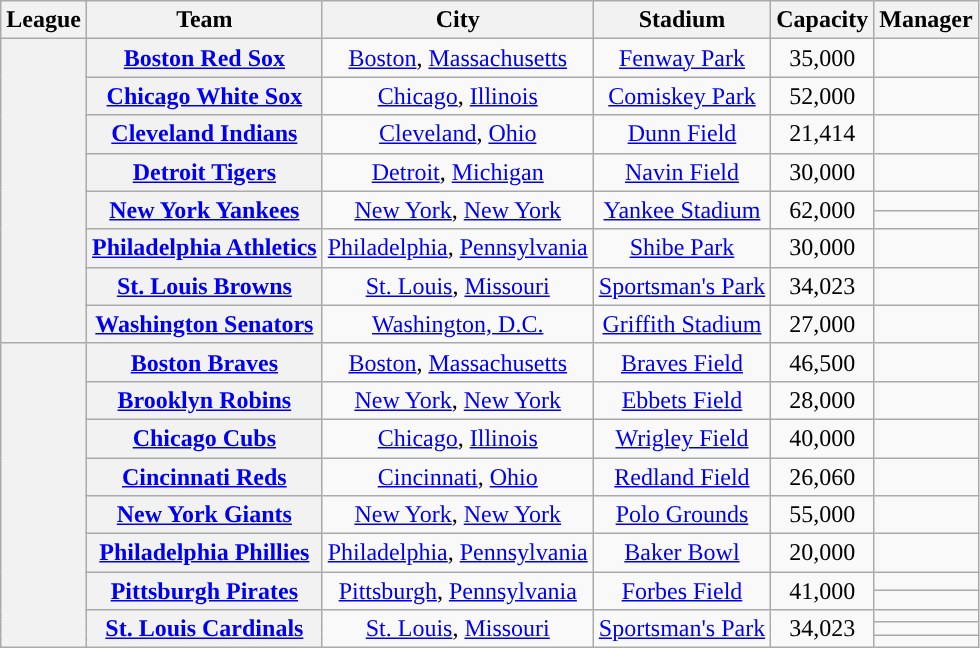<table class="wikitable sortable plainrowheaders" style="text-align:center;">
<tr>
<th scope="col">League</th>
<th scope="col">Team</th>
<th scope="col">City</th>
<th scope="col">Stadium</th>
<th scope="col">Capacity</th>
<th scope="col">Manager</th>
</tr>
<tr>
<th rowspan="9"></th>
<th scope="row"><a href='#'>Boston Red Sox</a></th>
<td><a href='#'>Boston</a>, <a href='#'>Massachusetts</a></td>
<td><a href='#'>Fenway Park</a></td>
<td>35,000</td>
<td></td>
</tr>
<tr>
<th scope="row"><a href='#'>Chicago White Sox</a></th>
<td><a href='#'>Chicago</a>, <a href='#'>Illinois</a></td>
<td><a href='#'>Comiskey Park</a></td>
<td>52,000</td>
<td></td>
</tr>
<tr>
<th scope="row"><a href='#'>Cleveland Indians</a></th>
<td><a href='#'>Cleveland</a>, <a href='#'>Ohio</a></td>
<td><a href='#'>Dunn Field</a></td>
<td>21,414</td>
<td></td>
</tr>
<tr>
<th scope="row"><a href='#'>Detroit Tigers</a></th>
<td><a href='#'>Detroit</a>, <a href='#'>Michigan</a></td>
<td><a href='#'>Navin Field</a></td>
<td>30,000</td>
<td></td>
</tr>
<tr>
<th rowspan="2" scope="row"><a href='#'>New York Yankees</a></th>
<td rowspan="2"><a href='#'>New York</a>, <a href='#'>New York</a></td>
<td rowspan="2"><a href='#'>Yankee Stadium</a></td>
<td rowspan="2">62,000</td>
<td></td>
</tr>
<tr>
<td></td>
</tr>
<tr>
<th scope="row"><a href='#'>Philadelphia Athletics</a></th>
<td><a href='#'>Philadelphia</a>, <a href='#'>Pennsylvania</a></td>
<td><a href='#'>Shibe Park</a></td>
<td>30,000</td>
<td></td>
</tr>
<tr>
<th scope="row"><a href='#'>St. Louis Browns</a></th>
<td><a href='#'>St. Louis</a>, <a href='#'>Missouri</a></td>
<td><a href='#'>Sportsman's Park</a></td>
<td>34,023</td>
<td></td>
</tr>
<tr>
<th scope="row"><a href='#'>Washington Senators</a></th>
<td><a href='#'>Washington, D.C.</a></td>
<td><a href='#'>Griffith Stadium</a></td>
<td>27,000</td>
<td></td>
</tr>
<tr>
<th rowspan="11"></th>
<th scope="row"><a href='#'>Boston Braves</a></th>
<td><a href='#'>Boston</a>, <a href='#'>Massachusetts</a></td>
<td><a href='#'>Braves Field</a></td>
<td>46,500</td>
<td></td>
</tr>
<tr>
<th scope="row"><a href='#'>Brooklyn Robins</a></th>
<td><a href='#'>New York</a>, <a href='#'>New York</a></td>
<td><a href='#'>Ebbets Field</a></td>
<td>28,000</td>
<td></td>
</tr>
<tr>
<th scope="row"><a href='#'>Chicago Cubs</a></th>
<td><a href='#'>Chicago</a>, <a href='#'>Illinois</a></td>
<td><a href='#'>Wrigley Field</a></td>
<td>40,000</td>
<td></td>
</tr>
<tr>
<th scope="row"><a href='#'>Cincinnati Reds</a></th>
<td><a href='#'>Cincinnati</a>, <a href='#'>Ohio</a></td>
<td><a href='#'>Redland Field</a></td>
<td>26,060</td>
<td></td>
</tr>
<tr>
<th scope="row"><a href='#'>New York Giants</a></th>
<td><a href='#'>New York</a>, <a href='#'>New York</a></td>
<td><a href='#'>Polo Grounds</a></td>
<td>55,000</td>
<td></td>
</tr>
<tr>
<th scope="row"><a href='#'>Philadelphia Phillies</a></th>
<td><a href='#'>Philadelphia</a>, <a href='#'>Pennsylvania</a></td>
<td><a href='#'>Baker Bowl</a></td>
<td>20,000</td>
<td></td>
</tr>
<tr>
<th rowspan="2" scope="row"><a href='#'>Pittsburgh Pirates</a></th>
<td rowspan="2"><a href='#'>Pittsburgh</a>, <a href='#'>Pennsylvania</a></td>
<td rowspan="2"><a href='#'>Forbes Field</a></td>
<td rowspan="2">41,000</td>
<td></td>
</tr>
<tr>
<td></td>
</tr>
<tr>
<th rowspan="3" scope="row"><a href='#'>St. Louis Cardinals</a></th>
<td rowspan="3"><a href='#'>St. Louis</a>, <a href='#'>Missouri</a></td>
<td rowspan="3"><a href='#'>Sportsman's Park</a></td>
<td rowspan="3">34,023</td>
<td></td>
</tr>
<tr>
<td></td>
</tr>
<tr>
<td></td>
</tr>
</table>
